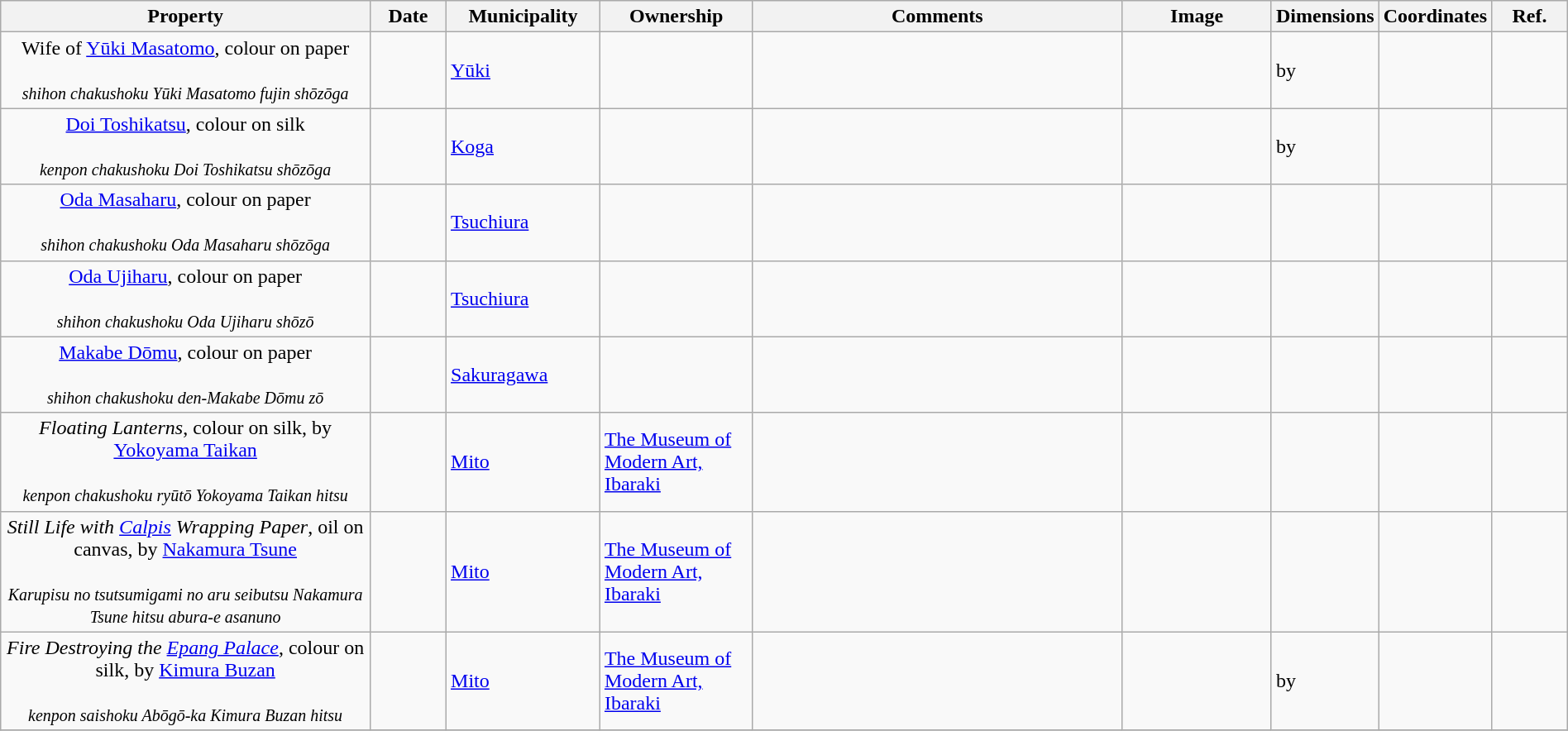<table class="wikitable sortable"  style="width:100%;">
<tr>
<th width="25%" align="left">Property</th>
<th width="5%" align="left" data-sort-type="number">Date</th>
<th width="10%" align="left">Municipality</th>
<th width="10%" align="left">Ownership</th>
<th width="25%" align="left" class="unsortable">Comments</th>
<th width="10%" align="left" class="unsortable">Image</th>
<th width="5%" align="left" class="unsortable">Dimensions</th>
<th width="5%" align="left" class="unsortable">Coordinates</th>
<th width="5%" align="left" class="unsortable">Ref.</th>
</tr>
<tr>
<td align="center">Wife of <a href='#'>Yūki Masatomo</a>, colour on paper<br><br><small><em>shihon chakushoku Yūki Masatomo fujin shōzōga</em></small></td>
<td></td>
<td><a href='#'>Yūki</a></td>
<td></td>
<td></td>
<td></td>
<td> by </td>
<td></td>
<td></td>
</tr>
<tr>
<td align="center"><a href='#'>Doi Toshikatsu</a>, colour on silk<br><br><small><em>kenpon chakushoku Doi Toshikatsu shōzōga</em></small></td>
<td></td>
<td><a href='#'>Koga</a></td>
<td></td>
<td></td>
<td></td>
<td> by </td>
<td></td>
<td></td>
</tr>
<tr>
<td align="center"><a href='#'>Oda Masaharu</a>, colour on paper<br><br><small><em>shihon chakushoku Oda Masaharu shōzōga</em></small></td>
<td></td>
<td><a href='#'>Tsuchiura</a></td>
<td></td>
<td></td>
<td></td>
<td></td>
<td></td>
<td></td>
</tr>
<tr>
<td align="center"><a href='#'>Oda Ujiharu</a>, colour on paper<br><br><small><em>shihon chakushoku Oda Ujiharu shōzō</em></small></td>
<td></td>
<td><a href='#'>Tsuchiura</a></td>
<td></td>
<td></td>
<td></td>
<td></td>
<td></td>
<td></td>
</tr>
<tr>
<td align="center"><a href='#'>Makabe Dōmu</a>, colour on paper<br><br><small><em>shihon chakushoku den-Makabe Dōmu zō</em></small></td>
<td></td>
<td><a href='#'>Sakuragawa</a></td>
<td></td>
<td></td>
<td></td>
<td></td>
<td></td>
<td></td>
</tr>
<tr>
<td align="center"><em>Floating Lanterns</em>, colour on silk, by <a href='#'>Yokoyama Taikan</a><br><br><small><em>kenpon chakushoku ryūtō Yokoyama Taikan hitsu</em></small></td>
<td></td>
<td><a href='#'>Mito</a></td>
<td><a href='#'>The Museum of Modern Art, Ibaraki</a></td>
<td></td>
<td></td>
<td></td>
<td></td>
<td></td>
</tr>
<tr>
<td align="center"><em>Still Life with <a href='#'>Calpis</a> Wrapping Paper</em>, oil on canvas, by <a href='#'>Nakamura Tsune</a><br><br><small><em>Karupisu no tsutsumigami no aru seibutsu Nakamura Tsune hitsu abura-e asanuno</em></small></td>
<td></td>
<td><a href='#'>Mito</a></td>
<td><a href='#'>The Museum of Modern Art, Ibaraki</a></td>
<td></td>
<td></td>
<td></td>
<td></td>
<td></td>
</tr>
<tr>
<td align="center"><em>Fire Destroying the <a href='#'>Epang Palace</a></em>, colour on silk, by <a href='#'>Kimura Buzan</a><br><br><small><em>kenpon saishoku Abōgō-ka Kimura Buzan hitsu</em></small></td>
<td></td>
<td><a href='#'>Mito</a></td>
<td><a href='#'>The Museum of Modern Art, Ibaraki</a></td>
<td></td>
<td></td>
<td> by </td>
<td></td>
<td></td>
</tr>
<tr>
</tr>
</table>
